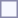<table style="border:1px solid #8888aa; background-color:#f7f8ff; padding:5px; font-size:95%; margin: 0px 12px 12px 0px;">
</table>
